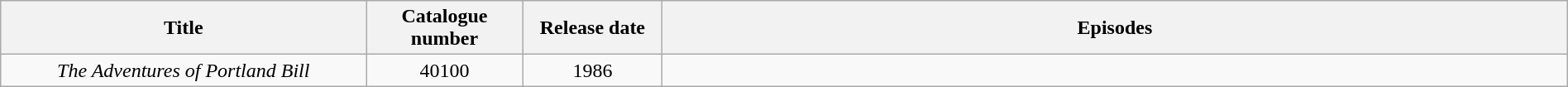<table class="wikitable" style="text-align:center; width:100%;">
<tr>
<th width="21%">Title</th>
<th style="width:9%;">Catalogue number</th>
<th style="width:8%;">Release date</th>
<th width="52%">Episodes</th>
</tr>
<tr>
<td><em>The Adventures of Portland Bill</em></td>
<td>40100</td>
<td>1986</td>
<td></td>
</tr>
</table>
